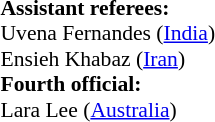<table style="width:50%;font-size:90%">
<tr>
<td><br><strong>Assistant referees:</strong>
<br>Uvena Fernandes (<a href='#'>India</a>)
<br>Ensieh Khabaz (<a href='#'>Iran</a>)
<br><strong>Fourth official:</strong>
<br>Lara Lee (<a href='#'>Australia</a>)</td>
</tr>
</table>
